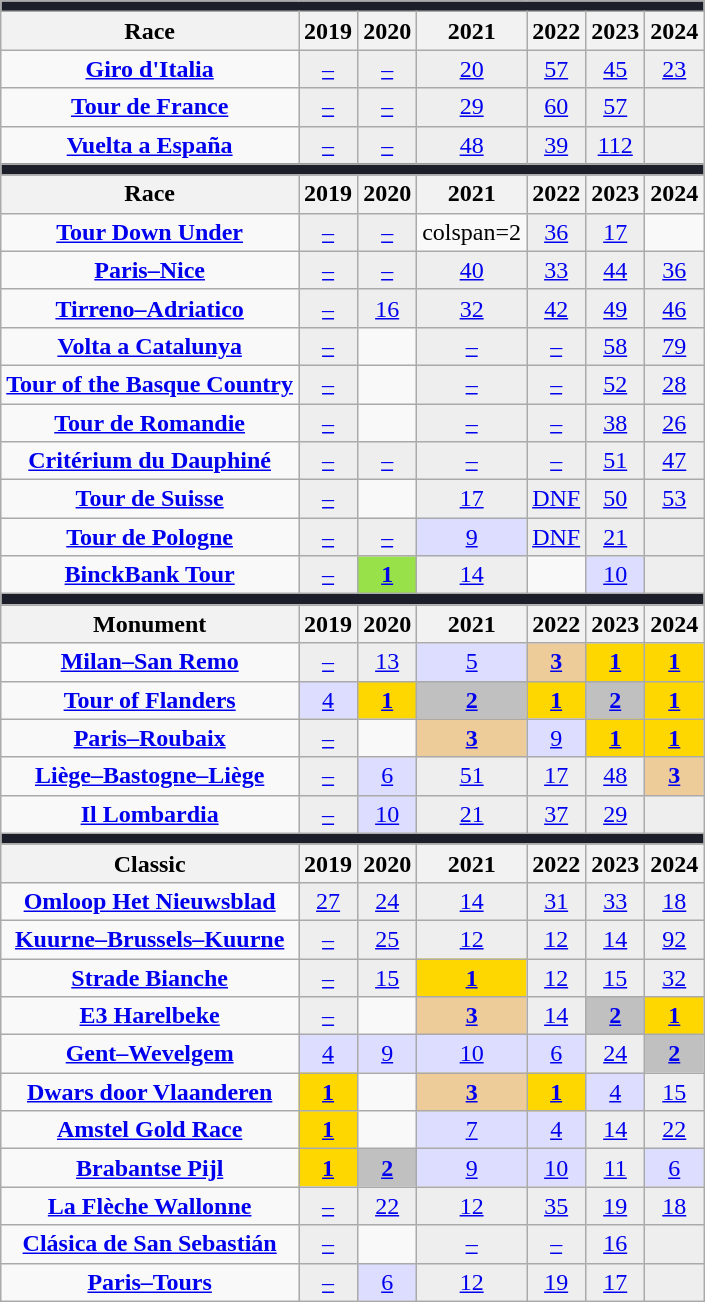<table class="wikitable">
<tr>
<td style="background:#1c1e2a;" colspan=30><strong></strong></td>
</tr>
<tr>
<th>Race</th>
<th>2019</th>
<th>2020</th>
<th>2021</th>
<th>2022</th>
<th>2023</th>
<th>2024</th>
</tr>
<tr align="center">
<td><strong><a href='#'>Giro d'Italia</a></strong></td>
<td style="background:#eee;"><a href='#'>–</a></td>
<td style="background:#eee;"><a href='#'>–</a></td>
<td style="background:#eee;"><a href='#'>20</a></td>
<td style="background:#eee;"><a href='#'>57</a></td>
<td style="background:#eee;"><a href='#'>45</a></td>
<td style="background:#eee;"><a href='#'>23</a></td>
</tr>
<tr align="center">
<td><strong><a href='#'>Tour de France</a></strong></td>
<td style="background:#eee;"><a href='#'>–</a></td>
<td style="background:#eee;"><a href='#'>–</a></td>
<td style="background:#eee;"><a href='#'>29</a></td>
<td style="background:#eee;"><a href='#'>60</a></td>
<td style="background:#eee;"><a href='#'>57</a></td>
<td style="background:#eee;"><a href='#'></a></td>
</tr>
<tr align="center">
<td><strong><a href='#'>Vuelta a España</a></strong></td>
<td style="background:#eee;"><a href='#'>–</a></td>
<td style="background:#eee;"><a href='#'>–</a></td>
<td style="background:#eee;"><a href='#'>48</a></td>
<td style="background:#eee;"><a href='#'>39</a></td>
<td style="background:#eee;"><a href='#'>112</a></td>
<td style="background:#eee;"><a href='#'></a></td>
</tr>
<tr>
<td style="background:#1c1e2a;" colspan=30><strong></strong></td>
</tr>
<tr>
<th>Race</th>
<th>2019</th>
<th>2020</th>
<th>2021</th>
<th>2022</th>
<th>2023</th>
<th>2024</th>
</tr>
<tr align="center">
<td><strong><a href='#'>Tour Down Under</a></strong></td>
<td style="background:#eee;"><a href='#'>–</a></td>
<td style="background:#eee;"><a href='#'>–</a></td>
<td>colspan=2 </td>
<td style="background:#eee;"><a href='#'>36</a></td>
<td style="background:#eee;"><a href='#'>17</a></td>
</tr>
<tr align="center">
<td><strong><a href='#'>Paris–Nice</a></strong></td>
<td style="background:#eee;"><a href='#'>–</a></td>
<td style="background:#eee;"><a href='#'>–</a></td>
<td style="background:#eee;"><a href='#'>40</a></td>
<td style="background:#eee;"><a href='#'>33</a></td>
<td style="background:#eee;"><a href='#'>44</a></td>
<td style="background:#eee;"><a href='#'>36</a></td>
</tr>
<tr align="center">
<td><strong><a href='#'>Tirreno–Adriatico</a></strong></td>
<td style="background:#eee;"><a href='#'>–</a></td>
<td style="background:#eee;"><a href='#'>16</a></td>
<td style="background:#eee;"><a href='#'>32</a></td>
<td style="background:#eee;"><a href='#'>42</a></td>
<td style="background:#eee;"><a href='#'>49</a></td>
<td style="background:#eee;"><a href='#'>46</a></td>
</tr>
<tr align="center">
<td><strong><a href='#'>Volta a Catalunya</a></strong></td>
<td style="background:#eee;"><a href='#'>–</a></td>
<td></td>
<td style="background:#eee;"><a href='#'>–</a></td>
<td style="background:#eee;"><a href='#'>–</a></td>
<td style="background:#eee;"><a href='#'>58</a></td>
<td style="background:#eee;"><a href='#'>79</a></td>
</tr>
<tr align="center">
<td><strong><a href='#'>Tour of the Basque Country</a></strong></td>
<td style="background:#eee;"><a href='#'>–</a></td>
<td></td>
<td style="background:#eee;"><a href='#'>–</a></td>
<td style="background:#eee;"><a href='#'>–</a></td>
<td style="background:#eee;"><a href='#'>52</a></td>
<td style="background:#eee;"><a href='#'>28</a></td>
</tr>
<tr align="center">
<td><strong><a href='#'>Tour de Romandie</a></strong></td>
<td style="background:#eee;"><a href='#'>–</a></td>
<td></td>
<td style="background:#eee;"><a href='#'>–</a></td>
<td style="background:#eee;"><a href='#'>–</a></td>
<td style="background:#eee;"><a href='#'>38</a></td>
<td style="background:#eee;"><a href='#'>26</a></td>
</tr>
<tr align="center">
<td><strong><a href='#'>Critérium du Dauphiné</a></strong></td>
<td style="background:#eee;"><a href='#'>–</a></td>
<td style="background:#eee;"><a href='#'>–</a></td>
<td style="background:#eee;"><a href='#'>–</a></td>
<td style="background:#eee;"><a href='#'>–</a></td>
<td style="background:#eee;"><a href='#'>51</a></td>
<td style="background:#eee;"><a href='#'>47</a></td>
</tr>
<tr align="center">
<td><strong><a href='#'>Tour de Suisse</a></strong></td>
<td style="background:#eee;"><a href='#'>–</a></td>
<td></td>
<td style="background:#eee;"><a href='#'>17</a></td>
<td style="background:#eee;"><a href='#'>DNF</a></td>
<td style="background:#eee;"><a href='#'>50</a></td>
<td style="background:#eee;"><a href='#'>53</a></td>
</tr>
<tr align="center">
<td><strong><a href='#'>Tour de Pologne</a></strong></td>
<td style="background:#eee;"><a href='#'>–</a></td>
<td style="background:#eee;"><a href='#'>–</a></td>
<td style="background:#ddf;"><a href='#'>9</a></td>
<td style="background:#eee;"><a href='#'>DNF</a></td>
<td style="background:#eee;"><a href='#'>21</a></td>
<td style="background:#eee;"><a href='#'></a></td>
</tr>
<tr align="center">
<td><strong><a href='#'>BinckBank Tour</a></strong></td>
<td style="background:#eee;"><a href='#'>–</a></td>
<td style="background:#98E148;"><a href='#'><strong>1</strong></a></td>
<td style="background:#eee;"><a href='#'>14</a></td>
<td></td>
<td style="background:#ddf;"><a href='#'>10</a></td>
<td style="background:#eee;"><a href='#'></a></td>
</tr>
<tr>
<td style="background:#1c1e2a;" colspan=30><strong></strong></td>
</tr>
<tr>
<th>Monument</th>
<th>2019</th>
<th>2020</th>
<th>2021</th>
<th>2022</th>
<th>2023</th>
<th>2024</th>
</tr>
<tr align="center">
<td><strong><a href='#'>Milan–San Remo</a></strong></td>
<td style="background:#eee;"><a href='#'>–</a></td>
<td style="background:#eee;"><a href='#'>13</a></td>
<td style="background:#ddf;"><a href='#'>5</a></td>
<td style="background:#ec9;"><a href='#'><strong>3</strong></a></td>
<td style="background:gold;"><a href='#'><strong>1</strong></a></td>
<td style="background:gold;"><a href='#'><strong>1</strong></a></td>
</tr>
<tr align="center">
<td><strong><a href='#'>Tour of Flanders</a></strong></td>
<td style="background:#ddf;"><a href='#'>4</a></td>
<td style="background:gold;"><a href='#'><strong>1</strong></a></td>
<td style="background:silver;"><a href='#'><strong>2</strong></a></td>
<td style="background:gold;"><a href='#'><strong>1</strong></a></td>
<td style="background:silver;"><a href='#'><strong>2</strong></a></td>
<td style="background:gold;"><a href='#'><strong>1</strong></a></td>
</tr>
<tr align="center">
<td><strong><a href='#'>Paris–Roubaix</a></strong></td>
<td style="background:#eee;"><a href='#'>–</a></td>
<td></td>
<td style="background:#ec9;"><a href='#'><strong>3</strong></a></td>
<td style="background:#ddf;"><a href='#'>9</a></td>
<td style="background:gold;"><a href='#'><strong>1</strong></a></td>
<td style="background:gold;"><a href='#'><strong>1</strong></a></td>
</tr>
<tr align="center">
<td><strong><a href='#'>Liège–Bastogne–Liège</a></strong></td>
<td style="background:#eee;"><a href='#'>–</a></td>
<td style="background:#ddf;"><a href='#'>6</a></td>
<td style="background:#eee;"><a href='#'>51</a></td>
<td style="background:#eee;"><a href='#'>17</a></td>
<td style="background:#eee;"><a href='#'>48</a></td>
<td style="background:#ec9;"><a href='#'><strong>3</strong></a></td>
</tr>
<tr align="center">
<td><strong><a href='#'>Il Lombardia</a></strong></td>
<td style="background:#eee;"><a href='#'>–</a></td>
<td style="background:#ddf;"><a href='#'>10</a></td>
<td style="background:#eee;"><a href='#'>21</a></td>
<td style="background:#eee;"><a href='#'>37</a></td>
<td style="background:#eee;"><a href='#'>29</a></td>
<td style="background:#eee;"><a href='#'></a></td>
</tr>
<tr>
<td style="background:#1c1e2a;" colspan=30><strong></strong></td>
</tr>
<tr>
<th>Classic</th>
<th>2019</th>
<th>2020</th>
<th>2021</th>
<th>2022</th>
<th>2023</th>
<th>2024</th>
</tr>
<tr align="center">
<td><strong><a href='#'>Omloop Het Nieuwsblad</a></strong></td>
<td style="background:#eee;"><a href='#'>27</a></td>
<td style="background:#eee;"><a href='#'>24</a></td>
<td style="background:#eee;"><a href='#'>14</a></td>
<td style="background:#eee;"><a href='#'>31</a></td>
<td style="background:#eee;"><a href='#'>33</a></td>
<td style="background:#eee;"><a href='#'>18</a></td>
</tr>
<tr align="center">
<td><strong><a href='#'>Kuurne–Brussels–Kuurne</a></strong></td>
<td style="background:#eee;"><a href='#'>–</a></td>
<td style="background:#eee;"><a href='#'>25</a></td>
<td style="background:#eee;"><a href='#'>12</a></td>
<td style="background:#eee;"><a href='#'>12</a></td>
<td style="background:#eee;"><a href='#'>14</a></td>
<td style="background:#eee;"><a href='#'>92</a></td>
</tr>
<tr align="center">
<td><strong><a href='#'>Strade Bianche</a></strong></td>
<td style="background:#eee;"><a href='#'>–</a></td>
<td style="background:#eee;"><a href='#'>15</a></td>
<td style="background:gold;"><a href='#'><strong>1</strong></a></td>
<td style="background:#eee;"><a href='#'>12</a></td>
<td style="background:#eee;"><a href='#'>15</a></td>
<td style="background:#eee;"><a href='#'>32</a></td>
</tr>
<tr align="center">
<td><strong><a href='#'>E3 Harelbeke</a></strong></td>
<td style="background:#eee;"><a href='#'>–</a></td>
<td></td>
<td style="background:#ec9;"><a href='#'><strong>3</strong></a></td>
<td style="background:#eee;"><a href='#'>14</a></td>
<td style="background:silver;"><a href='#'><strong>2</strong></a></td>
<td style="background:gold;"><a href='#'><strong>1</strong></a></td>
</tr>
<tr align="center">
<td><strong><a href='#'>Gent–Wevelgem</a></strong></td>
<td style="background:#ddf;"><a href='#'>4</a></td>
<td style="background:#ddf;"><a href='#'>9</a></td>
<td style="background:#ddf;"><a href='#'>10</a></td>
<td style="background:#ddf;"><a href='#'>6</a></td>
<td style="background:#eee;"><a href='#'>24</a></td>
<td style="background:silver;"><a href='#'><strong>2</strong></a></td>
</tr>
<tr align="center">
<td><strong><a href='#'>Dwars door Vlaanderen</a></strong></td>
<td style="background:gold;"><a href='#'><strong>1</strong></a></td>
<td></td>
<td style="background:#ec9;"><a href='#'><strong>3</strong></a></td>
<td style="background:gold;"><a href='#'><strong>1</strong></a></td>
<td style="background:#ddf;"><a href='#'>4</a></td>
<td style="background:#eee;"><a href='#'>15</a></td>
</tr>
<tr align="center">
<td><strong><a href='#'>Amstel Gold Race</a></strong></td>
<td style="background:gold;"><a href='#'><strong>1</strong></a></td>
<td></td>
<td style="background:#ddf;"><a href='#'>7</a></td>
<td style="background:#ddf;"><a href='#'>4</a></td>
<td style="background:#eee;"><a href='#'>14</a></td>
<td style="background:#eee;"><a href='#'>22</a></td>
</tr>
<tr align="center">
<td><strong><a href='#'>Brabantse Pijl</a></strong></td>
<td style="background:gold;"><a href='#'><strong>1</strong></a></td>
<td style="background:silver;"><a href='#'><strong>2</strong></a></td>
<td style="background:#ddf;"><a href='#'>9</a></td>
<td style="background:#ddf;"><a href='#'>10</a></td>
<td style="background:#eee;"><a href='#'>11</a></td>
<td style="background:#ddf;"><a href='#'>6</a></td>
</tr>
<tr align="center">
<td><strong><a href='#'>La Flèche Wallonne</a></strong></td>
<td style="background:#eee;"><a href='#'>–</a></td>
<td style="background:#eee;"><a href='#'>22</a></td>
<td style="background:#eee;"><a href='#'>12</a></td>
<td style="background:#eee;"><a href='#'>35</a></td>
<td style="background:#eee;"><a href='#'>19</a></td>
<td style="background:#eee;"><a href='#'>18</a></td>
</tr>
<tr align="center">
<td><strong><a href='#'>Clásica de San Sebastián</a></strong></td>
<td style="background:#eee;"><a href='#'>–</a></td>
<td></td>
<td style="background:#eee;"><a href='#'>–</a></td>
<td style="background:#eee;"><a href='#'>–</a></td>
<td style="background:#eee;"><a href='#'>16</a></td>
<td style="background:#eee;"><a href='#'></a></td>
</tr>
<tr align="center">
<td><strong><a href='#'>Paris–Tours</a></strong></td>
<td style="background:#eee;"><a href='#'>–</a></td>
<td style="background:#ddf;"><a href='#'>6</a></td>
<td style="background:#eee;"><a href='#'>12</a></td>
<td style="background:#eee;"><a href='#'>19</a></td>
<td style="background:#eee;"><a href='#'>17</a></td>
<td style="background:#eee;"><a href='#'></a></td>
</tr>
</table>
